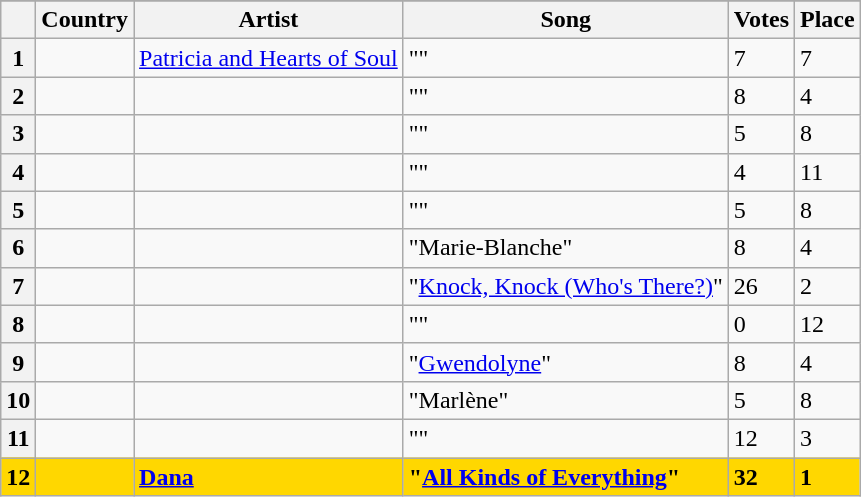<table class="sortable wikitable plainrowheaders">
<tr>
</tr>
<tr>
<th scope="col"></th>
<th scope="col">Country</th>
<th scope="col">Artist</th>
<th scope="col">Song</th>
<th scope="col" class="unsortable">Votes</th>
<th scope="col">Place</th>
</tr>
<tr>
<th scope="row" style="text-align:center;">1</th>
<td></td>
<td><a href='#'>Patricia and Hearts of Soul</a></td>
<td>""</td>
<td>7</td>
<td>7</td>
</tr>
<tr>
<th scope="row" style="text-align:center;">2</th>
<td></td>
<td></td>
<td>""</td>
<td>8</td>
<td>4</td>
</tr>
<tr>
<th scope="row" style="text-align:center;">3</th>
<td></td>
<td></td>
<td>""</td>
<td>5</td>
<td>8</td>
</tr>
<tr>
<th scope="row" style="text-align:center;">4</th>
<td></td>
<td></td>
<td>""</td>
<td>4</td>
<td>11</td>
</tr>
<tr>
<th scope="row" style="text-align:center;">5</th>
<td></td>
<td></td>
<td>""</td>
<td>5</td>
<td>8</td>
</tr>
<tr>
<th scope="row" style="text-align:center;">6</th>
<td></td>
<td></td>
<td>"Marie-Blanche"</td>
<td>8</td>
<td>4</td>
</tr>
<tr>
<th scope="row" style="text-align:center;">7</th>
<td></td>
<td></td>
<td>"<a href='#'>Knock, Knock (Who's There?)</a>"</td>
<td>26</td>
<td>2</td>
</tr>
<tr>
<th scope="row" style="text-align:center;">8</th>
<td></td>
<td></td>
<td>""</td>
<td>0</td>
<td>12</td>
</tr>
<tr>
<th scope="row" style="text-align:center;">9</th>
<td></td>
<td></td>
<td>"<a href='#'>Gwendolyne</a>"</td>
<td>8</td>
<td>4</td>
</tr>
<tr>
<th scope="row" style="text-align:center;">10</th>
<td></td>
<td></td>
<td>"Marlène"</td>
<td>5</td>
<td>8</td>
</tr>
<tr>
<th scope="row" style="text-align:center;">11</th>
<td></td>
<td></td>
<td>""</td>
<td>12</td>
<td>3</td>
</tr>
<tr style="font-weight:bold; background:gold;">
<th scope="row" style="text-align:center; font-weight:bold; background:gold;">12</th>
<td></td>
<td><a href='#'>Dana</a></td>
<td>"<a href='#'>All Kinds of Everything</a>"</td>
<td>32</td>
<td>1</td>
</tr>
</table>
